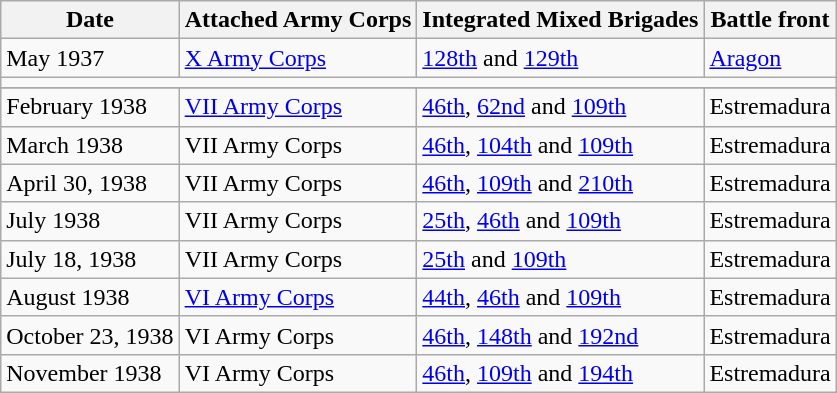<table class = "wikitable">
<tr>
<th>Date</th>
<th>Attached Army Corps</th>
<th>Integrated Mixed Brigades</th>
<th>Battle front</th>
</tr>
<tr>
<td>May 1937</td>
<td><a href='#'>X Army Corps</a></td>
<td><a href='#'>128th</a> and <a href='#'>129th</a></td>
<td><a href='#'>Aragon</a></td>
</tr>
<tr>
<td colspan = "4" style = "background-color: # 999;" align = "center"></td>
</tr>
<tr style = "border-top: solid 3px # 999;">
</tr>
<tr>
<td>February 1938</td>
<td><a href='#'>VII Army Corps</a></td>
<td><a href='#'>46th</a>, <a href='#'>62nd</a> and <a href='#'>109th</a></td>
<td>Estremadura</td>
</tr>
<tr>
<td>March 1938</td>
<td>VII Army Corps</td>
<td><a href='#'>46th</a>, <a href='#'>104th</a> and <a href='#'>109th</a></td>
<td>Estremadura</td>
</tr>
<tr>
<td>April 30, 1938</td>
<td>VII Army Corps</td>
<td><a href='#'>46th</a>, <a href='#'>109th</a> and <a href='#'>210th</a></td>
<td>Estremadura</td>
</tr>
<tr>
<td>July 1938</td>
<td>VII Army Corps</td>
<td><a href='#'>25th</a>, <a href='#'>46th</a> and <a href='#'>109th</a></td>
<td>Estremadura</td>
</tr>
<tr>
<td>July 18, 1938</td>
<td>VII Army Corps</td>
<td><a href='#'>25th</a> and <a href='#'>109th</a></td>
<td>Estremadura</td>
</tr>
<tr>
<td>August 1938</td>
<td><a href='#'>VI Army Corps</a></td>
<td><a href='#'>44th</a>, <a href='#'>46th</a> and <a href='#'>109th</a></td>
<td>Estremadura</td>
</tr>
<tr>
<td>October 23, 1938</td>
<td>VI Army Corps</td>
<td><a href='#'>46th</a>, <a href='#'>148th</a> and <a href='#'>192nd</a></td>
<td>Estremadura</td>
</tr>
<tr>
<td>November 1938</td>
<td>VI Army Corps</td>
<td><a href='#'>46th</a>, <a href='#'>109th</a> and <a href='#'>194th</a></td>
<td>Estremadura</td>
</tr>
</table>
